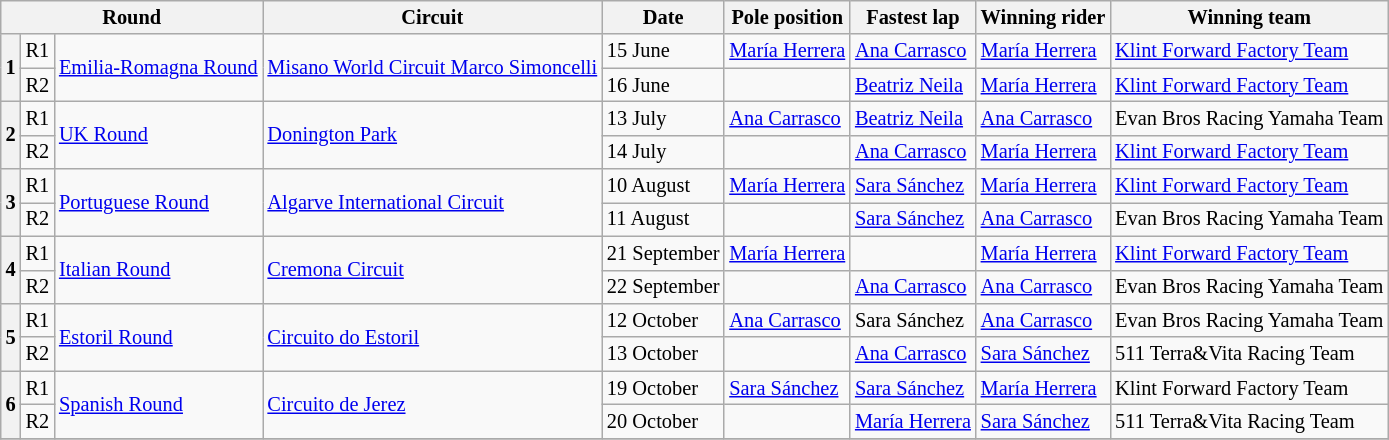<table class="wikitable" style="font-size: 85%;">
<tr>
<th scope="col" colspan="3">Round</th>
<th scope="col">Circuit</th>
<th scope="col">Date</th>
<th scope="col">Pole position</th>
<th scope="col">Fastest lap</th>
<th scope="col">Winning rider</th>
<th scope="col">Winning team</th>
</tr>
<tr>
<th rowspan="2">1</th>
<td>R1</td>
<td rowspan="2" style="white-space:nowrap"> <a href='#'>Emilia-Romagna Round</a></td>
<td rowspan="2" style="white-space:nowrap"><a href='#'>Misano World Circuit Marco Simoncelli</a></td>
<td>15 June</td>
<td> <a href='#'>María Herrera</a></td>
<td> <a href='#'>Ana Carrasco</a></td>
<td> <a href='#'>María Herrera</a></td>
<td> <a href='#'>Klint Forward Factory Team</a></td>
</tr>
<tr>
<td>R2</td>
<td>16 June</td>
<td></td>
<td> <a href='#'>Beatriz Neila</a></td>
<td> <a href='#'>María Herrera</a></td>
<td> <a href='#'>Klint Forward Factory Team</a></td>
</tr>
<tr>
<th rowspan="2">2</th>
<td>R1</td>
<td rowspan="2"> <a href='#'>UK Round</a></td>
<td rowspan="2"><a href='#'>Donington Park</a></td>
<td>13 July</td>
<td> <a href='#'>Ana Carrasco</a></td>
<td> <a href='#'>Beatriz Neila</a></td>
<td> <a href='#'>Ana Carrasco</a></td>
<td> Evan Bros Racing Yamaha Team</td>
</tr>
<tr>
<td>R2</td>
<td>14 July</td>
<td></td>
<td> <a href='#'>Ana Carrasco</a></td>
<td> <a href='#'>María Herrera</a></td>
<td> <a href='#'>Klint Forward Factory Team</a></td>
</tr>
<tr>
<th rowspan="2">3</th>
<td>R1</td>
<td rowspan="2"> <a href='#'>Portuguese Round</a></td>
<td rowspan="2"><a href='#'>Algarve International Circuit</a></td>
<td>10 August</td>
<td> <a href='#'>María Herrera</a></td>
<td> <a href='#'>Sara Sánchez</a></td>
<td> <a href='#'>María Herrera</a></td>
<td> <a href='#'>Klint Forward Factory Team</a></td>
</tr>
<tr>
<td>R2</td>
<td>11 August</td>
<td></td>
<td> <a href='#'>Sara Sánchez</a></td>
<td> <a href='#'>Ana Carrasco</a></td>
<td> Evan Bros Racing Yamaha Team</td>
</tr>
<tr>
<th rowspan="2">4</th>
<td>R1</td>
<td rowspan="2"> <a href='#'>Italian Round</a></td>
<td rowspan="2"><a href='#'>Cremona Circuit</a></td>
<td>21 September</td>
<td> <a href='#'>María Herrera</a></td>
<td> </td>
<td> <a href='#'>María Herrera</a></td>
<td> <a href='#'>Klint Forward Factory Team</a></td>
</tr>
<tr>
<td>R2</td>
<td>22 September</td>
<td></td>
<td> <a href='#'>Ana Carrasco</a></td>
<td> <a href='#'>Ana Carrasco</a></td>
<td> Evan Bros Racing Yamaha Team</td>
</tr>
<tr>
<th rowspan="2">5</th>
<td>R1</td>
<td rowspan="2"> <a href='#'>Estoril Round</a></td>
<td rowspan="2"><a href='#'>Circuito do Estoril</a></td>
<td>12 October</td>
<td> <a href='#'>Ana Carrasco</a></td>
<td> Sara Sánchez</td>
<td> <a href='#'>Ana Carrasco</a></td>
<td> Evan Bros Racing Yamaha Team</td>
</tr>
<tr>
<td>R2</td>
<td>13 October</td>
<td></td>
<td> <a href='#'>Ana Carrasco</a></td>
<td> <a href='#'>Sara Sánchez</a></td>
<td> 511 Terra&Vita Racing Team</td>
</tr>
<tr>
<th rowspan="2">6</th>
<td>R1</td>
<td rowspan="2"> <a href='#'>Spanish Round</a></td>
<td rowspan="2"><a href='#'>Circuito de Jerez</a></td>
<td>19 October</td>
<td> <a href='#'>Sara Sánchez</a></td>
<td> <a href='#'>Sara Sánchez</a></td>
<td> <a href='#'>María Herrera</a></td>
<td> Klint Forward Factory Team</td>
</tr>
<tr>
<td>R2</td>
<td>20 October</td>
<td></td>
<td> <a href='#'>María Herrera</a></td>
<td> <a href='#'>Sara Sánchez</a></td>
<td> 511 Terra&Vita Racing Team</td>
</tr>
<tr>
</tr>
</table>
